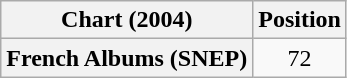<table class="wikitable plainrowheaders" style="text-align:center">
<tr>
<th scope="col">Chart (2004)</th>
<th scope="col">Position</th>
</tr>
<tr>
<th scope="row">French Albums (SNEP)</th>
<td>72</td>
</tr>
</table>
